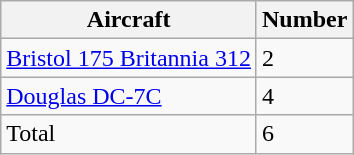<table class="wikitable">
<tr>
<th>Aircraft</th>
<th>Number</th>
</tr>
<tr>
<td><a href='#'>Bristol 175 Britannia 312</a></td>
<td>2</td>
</tr>
<tr>
<td><a href='#'>Douglas DC-7C</a></td>
<td>4</td>
</tr>
<tr>
<td>Total</td>
<td>6</td>
</tr>
</table>
